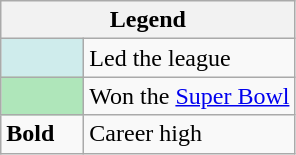<table class="wikitable">
<tr>
<th colspan="2">Legend</th>
</tr>
<tr>
<td style="background:#cfecec; width:3em;"></td>
<td>Led the league</td>
</tr>
<tr>
<td style="background:#afe6ba; width:3em;"></td>
<td>Won the <a href='#'>Super Bowl</a></td>
</tr>
<tr>
<td><strong>Bold</strong></td>
<td>Career high</td>
</tr>
</table>
